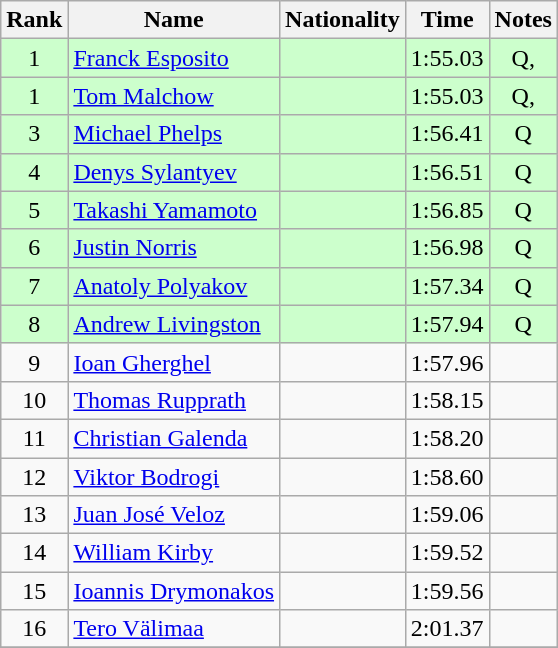<table class="wikitable sortable" style="text-align:center">
<tr>
<th>Rank</th>
<th>Name</th>
<th>Nationality</th>
<th>Time</th>
<th>Notes</th>
</tr>
<tr bgcolor=ccffcc>
<td>1</td>
<td align=left><a href='#'>Franck Esposito</a></td>
<td align=left></td>
<td>1:55.03</td>
<td>Q, <strong></strong></td>
</tr>
<tr bgcolor=ccffcc>
<td>1</td>
<td align=left><a href='#'>Tom Malchow</a></td>
<td align=left></td>
<td>1:55.03</td>
<td>Q, <strong></strong></td>
</tr>
<tr bgcolor=ccffcc>
<td>3</td>
<td align=left><a href='#'>Michael Phelps</a></td>
<td align=left></td>
<td>1:56.41</td>
<td>Q</td>
</tr>
<tr bgcolor=ccffcc>
<td>4</td>
<td align=left><a href='#'>Denys Sylantyev</a></td>
<td align=left></td>
<td>1:56.51</td>
<td>Q</td>
</tr>
<tr bgcolor=ccffcc>
<td>5</td>
<td align=left><a href='#'>Takashi Yamamoto</a></td>
<td align=left></td>
<td>1:56.85</td>
<td>Q</td>
</tr>
<tr bgcolor=ccffcc>
<td>6</td>
<td align=left><a href='#'>Justin Norris</a></td>
<td align=left></td>
<td>1:56.98</td>
<td>Q</td>
</tr>
<tr bgcolor=ccffcc>
<td>7</td>
<td align=left><a href='#'>Anatoly Polyakov</a></td>
<td align=left></td>
<td>1:57.34</td>
<td>Q</td>
</tr>
<tr bgcolor=ccffcc>
<td>8</td>
<td align=left><a href='#'>Andrew Livingston</a></td>
<td align=left></td>
<td>1:57.94</td>
<td>Q</td>
</tr>
<tr>
<td>9</td>
<td align=left><a href='#'>Ioan Gherghel</a></td>
<td align=left></td>
<td>1:57.96</td>
<td></td>
</tr>
<tr>
<td>10</td>
<td align=left><a href='#'>Thomas Rupprath</a></td>
<td align=left></td>
<td>1:58.15</td>
<td></td>
</tr>
<tr>
<td>11</td>
<td align=left><a href='#'>Christian Galenda</a></td>
<td align=left></td>
<td>1:58.20</td>
<td></td>
</tr>
<tr>
<td>12</td>
<td align=left><a href='#'>Viktor Bodrogi</a></td>
<td align=left></td>
<td>1:58.60</td>
<td></td>
</tr>
<tr>
<td>13</td>
<td align=left><a href='#'>Juan José Veloz</a></td>
<td align=left></td>
<td>1:59.06</td>
<td></td>
</tr>
<tr>
<td>14</td>
<td align=left><a href='#'>William Kirby</a></td>
<td align=left></td>
<td>1:59.52</td>
<td></td>
</tr>
<tr>
<td>15</td>
<td align=left><a href='#'>Ioannis Drymonakos</a></td>
<td align=left></td>
<td>1:59.56</td>
<td></td>
</tr>
<tr>
<td>16</td>
<td align=left><a href='#'>Tero Välimaa</a></td>
<td align=left></td>
<td>2:01.37</td>
<td></td>
</tr>
<tr>
</tr>
</table>
